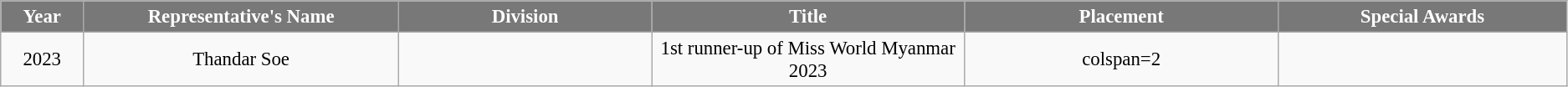<table class="wikitable sortable" style="font-size: 95%; text-align:center">
<tr>
<th width="60" style="background-color:#787878;color:#FFFFFF;">Year</th>
<th width="250" style="background-color:#787878;color:#FFFFFF;">Representative's Name</th>
<th width="200" style="background-color:#787878;color:#FFFFFF;">Division</th>
<th width="250" style="background-color:#787878;color:#FFFFFF;">Title</th>
<th width="250" style="background-color:#787878;color:#FFFFFF;">Placement</th>
<th width="230" style="background-color:#787878;color:#FFFFFF;">Special Awards</th>
</tr>
<tr>
<td>2023</td>
<td align="center">Thandar Soe</td>
<td align="center"></td>
<td>1st runner-up of Miss World Myanmar 2023</td>
<td>colspan=2 </td>
</tr>
</table>
